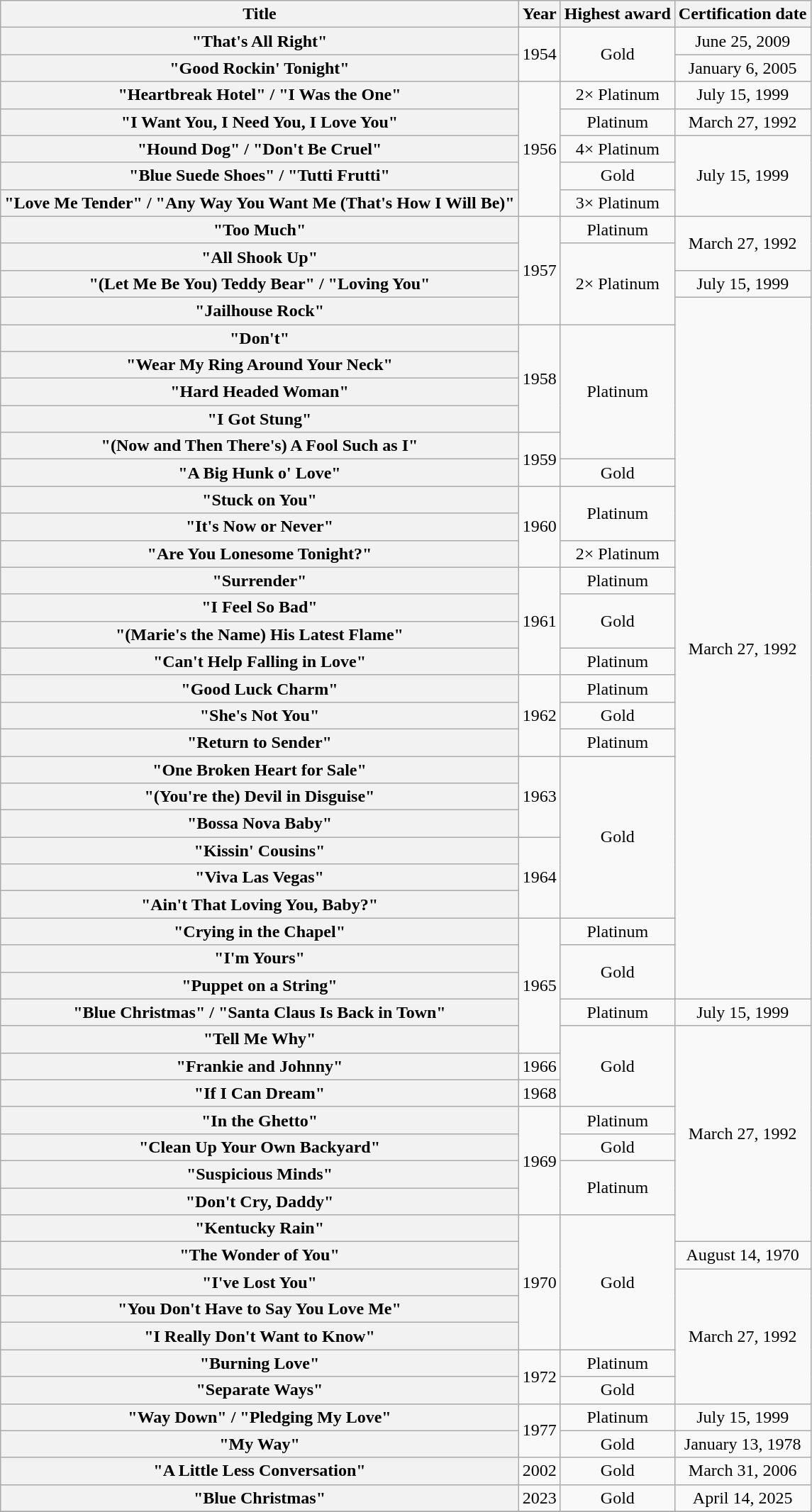<table class="wikitable plainrowheaders" style="text-align:center;">
<tr>
<th>Title</th>
<th>Year</th>
<th>Highest award</th>
<th>Certification date</th>
</tr>
<tr>
<th scope="row">"That's All Right"</th>
<td rowspan="2">1954</td>
<td rowspan="2">Gold</td>
<td>June 25, 2009</td>
</tr>
<tr>
<th scope="row">"Good Rockin' Tonight"</th>
<td>January 6, 2005</td>
</tr>
<tr>
<th scope="row">"Heartbreak Hotel"<em></em> / "I Was the One"<em></em></th>
<td rowspan="5">1956</td>
<td>2× Platinum</td>
<td>July 15, 1999</td>
</tr>
<tr>
<th scope="row">"I Want You, I Need You, I Love You"</th>
<td>Platinum</td>
<td>March 27, 1992</td>
</tr>
<tr>
<th scope="row">"Hound Dog"<em></em> / "Don't Be Cruel"<em></em></th>
<td>4× Platinum</td>
<td rowspan="3">July 15, 1999</td>
</tr>
<tr>
<th scope="row">"Blue Suede Shoes"<em></em> / "Tutti Frutti"</th>
<td>Gold</td>
</tr>
<tr>
<th scope="row">"Love Me Tender"<em></em> / "Any Way You Want Me (That's How I Will Be)"</th>
<td>3× Platinum</td>
</tr>
<tr>
<th scope="row">"Too Much"</th>
<td rowspan="4">1957</td>
<td>Platinum</td>
<td rowspan="2">March 27, 1992</td>
</tr>
<tr>
<th scope="row">"All Shook Up"<em></em></th>
<td rowspan="3">2× Platinum</td>
</tr>
<tr>
<th scope="row">"(Let Me Be You) Teddy Bear" / "Loving You"</th>
<td>July 15, 1999</td>
</tr>
<tr>
<th scope="row">"Jailhouse Rock" <em></em></th>
<td rowspan="26">March 27, 1992</td>
</tr>
<tr>
<th scope="row">"Don't"</th>
<td rowspan="4">1958</td>
<td rowspan="5">Platinum</td>
</tr>
<tr>
<th scope="row">"Wear My Ring Around Your Neck"</th>
</tr>
<tr>
<th scope="row">"Hard Headed Woman"</th>
</tr>
<tr>
<th scope="row">"I Got Stung"</th>
</tr>
<tr>
<th scope="row">"(Now and Then There's) A Fool Such as I"</th>
<td rowspan="2">1959</td>
</tr>
<tr>
<th scope="row">"A Big Hunk o' Love"</th>
<td>Gold</td>
</tr>
<tr>
<th scope="row">"Stuck on You"</th>
<td rowspan="3">1960</td>
<td rowspan="2">Platinum</td>
</tr>
<tr>
<th scope="row">"It's Now or Never"<em></em></th>
</tr>
<tr>
<th scope="row">"Are You Lonesome Tonight?"<em></em></th>
<td>2× Platinum</td>
</tr>
<tr>
<th scope="row">"Surrender"</th>
<td rowspan="4">1961</td>
<td>Platinum</td>
</tr>
<tr>
<th scope="row">"I Feel So Bad"</th>
<td rowspan="2">Gold</td>
</tr>
<tr>
<th scope="row">"(Marie's the Name) His Latest Flame"<em></em></th>
</tr>
<tr>
<th scope="row">"Can't Help Falling in Love"<em></em></th>
<td>Platinum</td>
</tr>
<tr>
<th scope="row">"Good Luck Charm"</th>
<td rowspan="3">1962</td>
<td>Platinum</td>
</tr>
<tr>
<th scope="row">"She's Not You"</th>
<td>Gold</td>
</tr>
<tr>
<th scope="row">"Return to Sender"<em></em></th>
<td>Platinum</td>
</tr>
<tr>
<th scope="row">"One Broken Heart for Sale"</th>
<td rowspan="3">1963</td>
<td rowspan="6">Gold</td>
</tr>
<tr>
<th scope="row">"(You're the) Devil in Disguise"<em></em></th>
</tr>
<tr>
<th scope="row">"Bossa Nova Baby"</th>
</tr>
<tr>
<th scope="row">"Kissin' Cousins"</th>
<td rowspan="3">1964</td>
</tr>
<tr>
<th scope="row">"Viva Las Vegas"<em></em></th>
</tr>
<tr>
<th scope="row">"Ain't That Loving You, Baby?"</th>
</tr>
<tr>
<th scope="row">"Crying in the Chapel"</th>
<td rowspan="5">1965</td>
<td>Platinum</td>
</tr>
<tr>
<th scope="row">"I'm Yours"</th>
<td rowspan="2">Gold</td>
</tr>
<tr>
<th scope="row">"Puppet on a String"</th>
</tr>
<tr>
<th scope="row">"Blue Christmas"<em></em> / "Santa Claus Is Back in Town"</th>
<td>Platinum</td>
<td>July 15, 1999</td>
</tr>
<tr>
<th scope="row">"Tell Me Why"</th>
<td rowspan="3">Gold</td>
<td rowspan="8">March 27, 1992</td>
</tr>
<tr>
<th scope="row">"Frankie and Johnny"</th>
<td>1966</td>
</tr>
<tr>
<th scope="row">"If I Can Dream"<em></em></th>
<td>1968</td>
</tr>
<tr>
<th scope="row">"In the Ghetto"<em></em></th>
<td rowspan="4">1969</td>
<td>Platinum</td>
</tr>
<tr>
<th scope="row">"Clean Up Your Own Backyard"</th>
<td>Gold</td>
</tr>
<tr>
<th scope="row">"Suspicious Minds"<em></em></th>
<td rowspan="2">Platinum</td>
</tr>
<tr>
<th scope="row">"Don't Cry, Daddy"</th>
</tr>
<tr>
<th scope="row">"Kentucky Rain"</th>
<td rowspan="5">1970</td>
<td rowspan="5">Gold</td>
</tr>
<tr>
<th scope="row">"The Wonder of You"<em></em></th>
<td>August 14, 1970</td>
</tr>
<tr>
<th scope="row">"I've Lost You"</th>
<td rowspan="5">March 27, 1992</td>
</tr>
<tr>
<th scope="row">"You Don't Have to Say You Love Me"</th>
</tr>
<tr>
<th scope="row">"I Really Don't Want to Know"</th>
</tr>
<tr>
<th scope="row">"Burning Love"<em></em></th>
<td rowspan="2">1972</td>
<td>Platinum</td>
</tr>
<tr>
<th scope="row">"Separate Ways"</th>
<td>Gold</td>
</tr>
<tr>
<th scope="row">"Way Down"<em></em> / "Pledging My Love"</th>
<td rowspan="2">1977</td>
<td>Platinum</td>
<td>July 15, 1999</td>
</tr>
<tr>
<th scope="row">"My Way"<em></em></th>
<td>Gold</td>
<td>January 13, 1978</td>
</tr>
<tr>
<th scope="row">"A Little Less Conversation"<em></em> </th>
<td>2002</td>
<td>Gold</td>
<td>March 31, 2006</td>
</tr>
<tr>
<th scope="row">"Blue Christmas"<em><br></th>
<td>2023</td>
<td>Gold</td>
<td>April 14, 2025</td>
</tr>
<tr>
</tr>
</table>
